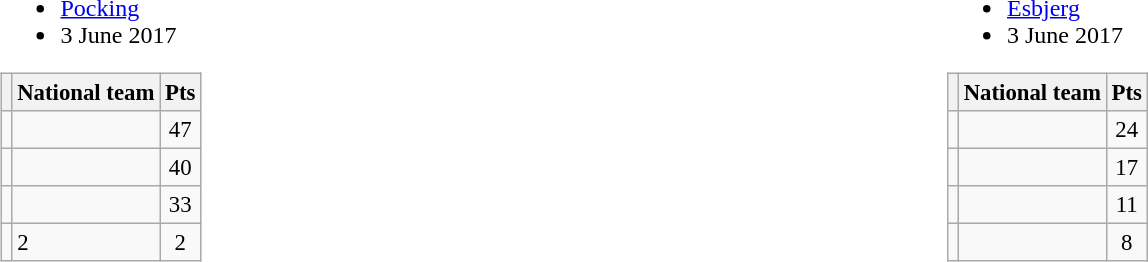<table width=100%>
<tr>
<td width=25%><br><ul><li> <a href='#'>Pocking</a></li><li>3 June 2017 </li></ul><table class=wikitable style="font-size: 95%">
<tr>
<th></th>
<th>National team</th>
<th>Pts</th>
</tr>
<tr align=center >
<td></td>
<td align=left></td>
<td>47</td>
</tr>
<tr align=center >
<td></td>
<td align=left></td>
<td>40</td>
</tr>
<tr align=center>
<td></td>
<td align=left></td>
<td>33</td>
</tr>
<tr align=center>
<td></td>
<td align=left> 2</td>
<td>2</td>
</tr>
</table>
</td>
<td width=25%><br><ul><li> <a href='#'>Esbjerg</a></li><li>3 June 2017 </li></ul><table class=wikitable style="font-size: 95%">
<tr>
<th></th>
<th>National team</th>
<th>Pts</th>
</tr>
<tr align=center >
<td></td>
<td align=left></td>
<td>24</td>
</tr>
<tr align=center>
<td></td>
<td align=left></td>
<td>17</td>
</tr>
<tr align=center>
<td></td>
<td align=left></td>
<td>11</td>
</tr>
<tr align=center>
<td></td>
<td align=left></td>
<td>8</td>
</tr>
</table>
</td>
</tr>
</table>
